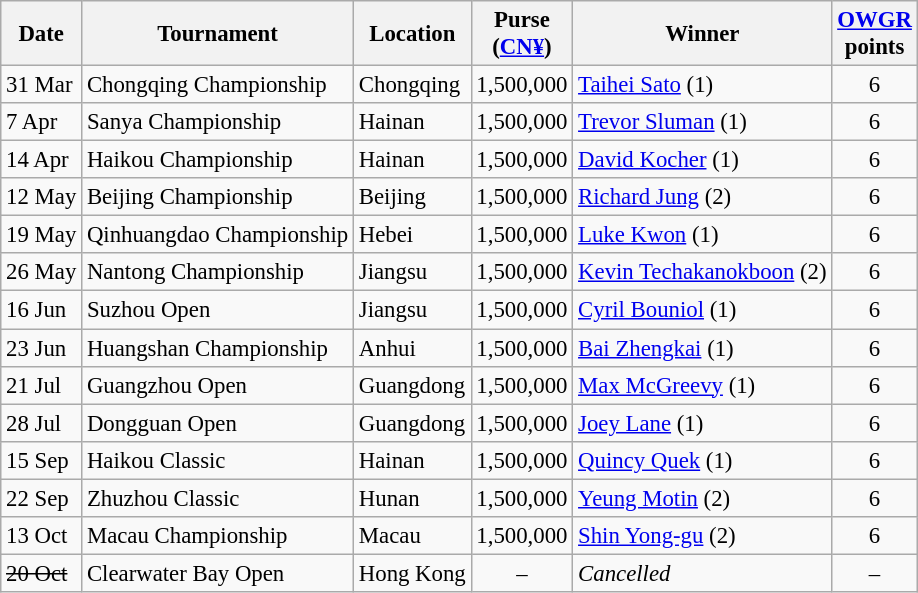<table class="wikitable" style="font-size:95%">
<tr>
<th>Date</th>
<th>Tournament</th>
<th>Location</th>
<th>Purse<br>(<a href='#'>CN¥</a>)</th>
<th>Winner</th>
<th><a href='#'>OWGR</a><br>points</th>
</tr>
<tr>
<td>31 Mar</td>
<td>Chongqing Championship</td>
<td>Chongqing</td>
<td align=right>1,500,000</td>
<td> <a href='#'>Taihei Sato</a> (1)</td>
<td align=center>6</td>
</tr>
<tr>
<td>7 Apr</td>
<td>Sanya Championship</td>
<td>Hainan</td>
<td align=right>1,500,000</td>
<td> <a href='#'>Trevor Sluman</a> (1)</td>
<td align=center>6</td>
</tr>
<tr>
<td>14 Apr</td>
<td>Haikou Championship</td>
<td>Hainan</td>
<td align=right>1,500,000</td>
<td> <a href='#'>David Kocher</a> (1)</td>
<td align=center>6</td>
</tr>
<tr>
<td>12 May</td>
<td>Beijing Championship</td>
<td>Beijing</td>
<td align=right>1,500,000</td>
<td> <a href='#'>Richard Jung</a> (2)</td>
<td align=center>6</td>
</tr>
<tr>
<td>19 May</td>
<td>Qinhuangdao Championship</td>
<td>Hebei</td>
<td align=right>1,500,000</td>
<td> <a href='#'>Luke Kwon</a> (1)</td>
<td align=center>6</td>
</tr>
<tr>
<td>26 May</td>
<td>Nantong Championship</td>
<td>Jiangsu</td>
<td align=right>1,500,000</td>
<td> <a href='#'>Kevin Techakanokboon</a> (2)</td>
<td align=center>6</td>
</tr>
<tr>
<td>16 Jun</td>
<td>Suzhou Open</td>
<td>Jiangsu</td>
<td align=right>1,500,000</td>
<td> <a href='#'>Cyril Bouniol</a> (1)</td>
<td align=center>6</td>
</tr>
<tr>
<td>23 Jun</td>
<td>Huangshan Championship</td>
<td>Anhui</td>
<td align=right>1,500,000</td>
<td> <a href='#'>Bai Zhengkai</a> (1)</td>
<td align=center>6</td>
</tr>
<tr>
<td>21 Jul</td>
<td>Guangzhou Open</td>
<td>Guangdong</td>
<td align=right>1,500,000</td>
<td> <a href='#'>Max McGreevy</a> (1)</td>
<td align=center>6</td>
</tr>
<tr>
<td>28 Jul</td>
<td>Dongguan Open</td>
<td>Guangdong</td>
<td align=right>1,500,000</td>
<td> <a href='#'>Joey Lane</a> (1)</td>
<td align=center>6</td>
</tr>
<tr>
<td>15 Sep</td>
<td>Haikou Classic</td>
<td>Hainan</td>
<td align=right>1,500,000</td>
<td> <a href='#'>Quincy Quek</a> (1)</td>
<td align=center>6</td>
</tr>
<tr>
<td>22 Sep</td>
<td>Zhuzhou Classic</td>
<td>Hunan</td>
<td align=right>1,500,000</td>
<td> <a href='#'>Yeung Motin</a> (2)</td>
<td align=center>6</td>
</tr>
<tr>
<td>13 Oct</td>
<td>Macau Championship</td>
<td>Macau</td>
<td align=right>1,500,000</td>
<td> <a href='#'>Shin Yong-gu</a> (2)</td>
<td align=center>6</td>
</tr>
<tr>
<td><s>20 Oct</s></td>
<td>Clearwater Bay Open</td>
<td>Hong Kong</td>
<td align=center>–</td>
<td><em>Cancelled</em></td>
<td align=center>–</td>
</tr>
</table>
